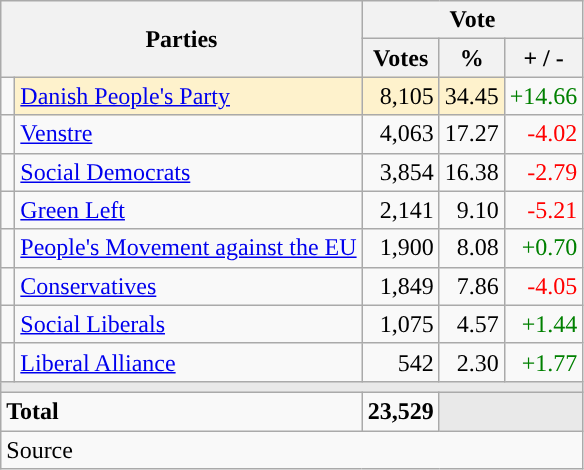<table class="wikitable" style="text-align:right;">
<tr>
<th style="text-align:centre;" rowspan="2" colspan="2" width="225">Parties</th>
<th colspan="3">Vote</th>
</tr>
<tr>
<th width="15">Votes</th>
<th width="15">%</th>
<th width="15">+ / -</th>
</tr>
<tr>
<td width="2" style="color:inherit;background:"></td>
<td bgcolor=#fef2cc   align="left"><a href='#'>Danish People's Party</a></td>
<td bgcolor=#fef2cc>8,105</td>
<td bgcolor=#fef2cc>34.45</td>
<td style=color:green;>+14.66</td>
</tr>
<tr>
<td width="2" style="color:inherit;background:"></td>
<td align="left"><a href='#'>Venstre</a></td>
<td>4,063</td>
<td>17.27</td>
<td style=color:red;>-4.02</td>
</tr>
<tr>
<td width="2" style="color:inherit;background:"></td>
<td align="left"><a href='#'>Social Democrats</a></td>
<td>3,854</td>
<td>16.38</td>
<td style=color:red;>-2.79</td>
</tr>
<tr>
<td width="2" style="color:inherit;background:"></td>
<td align="left"><a href='#'>Green Left</a></td>
<td>2,141</td>
<td>9.10</td>
<td style=color:red;>-5.21</td>
</tr>
<tr>
<td width="2" style="color:inherit;background:"></td>
<td align="left"><a href='#'>People's Movement against the EU</a></td>
<td>1,900</td>
<td>8.08</td>
<td style=color:green;>+0.70</td>
</tr>
<tr>
<td width="2" style="color:inherit;background:"></td>
<td align="left"><a href='#'>Conservatives</a></td>
<td>1,849</td>
<td>7.86</td>
<td style=color:red;>-4.05</td>
</tr>
<tr>
<td width="2" style="color:inherit;background:"></td>
<td align="left"><a href='#'>Social Liberals</a></td>
<td>1,075</td>
<td>4.57</td>
<td style=color:green;>+1.44</td>
</tr>
<tr>
<td width="2" style="color:inherit;background:"></td>
<td align="left"><a href='#'>Liberal Alliance</a></td>
<td>542</td>
<td>2.30</td>
<td style=color:green;>+1.77</td>
</tr>
<tr>
<td colspan="7" bgcolor="#E9E9E9"></td>
</tr>
<tr>
<td align="left" colspan="2"><strong>Total</strong></td>
<td><strong>23,529</strong></td>
<td bgcolor="#E9E9E9" colspan="2"></td>
</tr>
<tr>
<td align="left" colspan="6">Source</td>
</tr>
</table>
